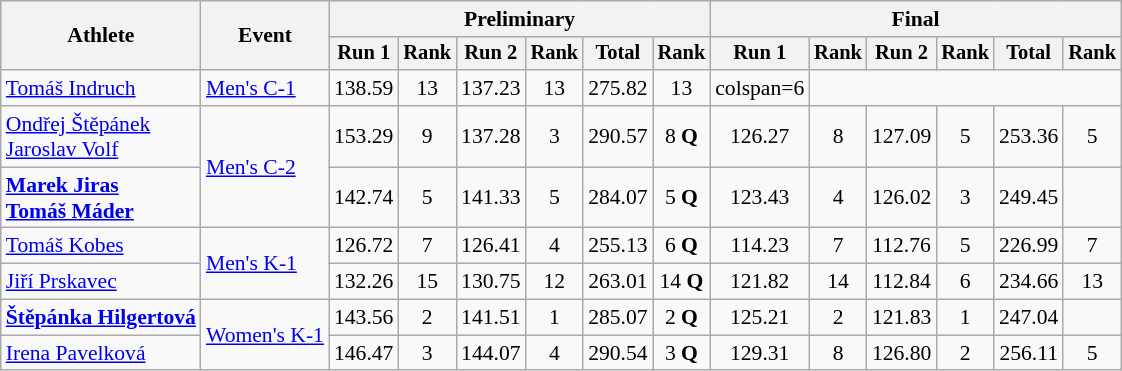<table class=wikitable style=font-size:90%;text-align:center>
<tr>
<th rowspan=2>Athlete</th>
<th rowspan=2>Event</th>
<th colspan=6>Preliminary</th>
<th colspan=6>Final</th>
</tr>
<tr style=font-size:95%>
<th>Run 1</th>
<th>Rank</th>
<th>Run 2</th>
<th>Rank</th>
<th>Total</th>
<th>Rank</th>
<th>Run 1</th>
<th>Rank</th>
<th>Run 2</th>
<th>Rank</th>
<th>Total</th>
<th>Rank</th>
</tr>
<tr>
<td align=left><a href='#'>Tomáš Indruch</a></td>
<td align=left><a href='#'>Men's C-1</a></td>
<td>138.59</td>
<td>13</td>
<td>137.23</td>
<td>13</td>
<td>275.82</td>
<td>13</td>
<td>colspan=6 </td>
</tr>
<tr>
<td align=left><a href='#'>Ondřej Štěpánek</a><br><a href='#'>Jaroslav Volf</a></td>
<td align=left rowspan=2><a href='#'>Men's C-2</a></td>
<td>153.29</td>
<td>9</td>
<td>137.28</td>
<td>3</td>
<td>290.57</td>
<td>8 <strong>Q</strong></td>
<td>126.27</td>
<td>8</td>
<td>127.09</td>
<td>5</td>
<td>253.36</td>
<td>5</td>
</tr>
<tr>
<td align=left><strong><a href='#'>Marek Jiras</a><br><a href='#'>Tomáš Máder</a></strong></td>
<td>142.74</td>
<td>5</td>
<td>141.33</td>
<td>5</td>
<td>284.07</td>
<td>5 <strong>Q</strong></td>
<td>123.43</td>
<td>4</td>
<td>126.02</td>
<td>3</td>
<td>249.45</td>
<td></td>
</tr>
<tr>
<td align=left><a href='#'>Tomáš Kobes</a></td>
<td align=left rowspan=2><a href='#'>Men's K-1</a></td>
<td>126.72</td>
<td>7</td>
<td>126.41</td>
<td>4</td>
<td>255.13</td>
<td>6 <strong>Q</strong></td>
<td>114.23</td>
<td>7</td>
<td>112.76</td>
<td>5</td>
<td>226.99</td>
<td>7</td>
</tr>
<tr>
<td align=left><a href='#'>Jiří Prskavec</a></td>
<td>132.26</td>
<td>15</td>
<td>130.75</td>
<td>12</td>
<td>263.01</td>
<td>14 <strong>Q</strong></td>
<td>121.82</td>
<td>14</td>
<td>112.84</td>
<td>6</td>
<td>234.66</td>
<td>13</td>
</tr>
<tr>
<td align=left><strong><a href='#'>Štěpánka Hilgertová</a></strong></td>
<td align=left rowspan=2><a href='#'>Women's K-1</a></td>
<td>143.56</td>
<td>2</td>
<td>141.51</td>
<td>1</td>
<td>285.07</td>
<td>2 <strong>Q</strong></td>
<td>125.21</td>
<td>2</td>
<td>121.83</td>
<td>1</td>
<td>247.04</td>
<td></td>
</tr>
<tr>
<td align=left><a href='#'>Irena Pavelková</a></td>
<td>146.47</td>
<td>3</td>
<td>144.07</td>
<td>4</td>
<td>290.54</td>
<td>3 <strong>Q</strong></td>
<td>129.31</td>
<td>8</td>
<td>126.80</td>
<td>2</td>
<td>256.11</td>
<td>5</td>
</tr>
</table>
